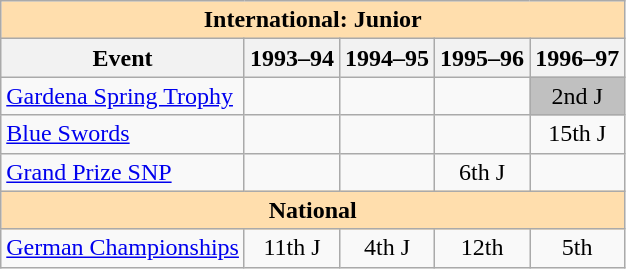<table class="wikitable" style="text-align:center">
<tr>
<th style="background-color: #ffdead; " colspan=5 align=center>International: Junior</th>
</tr>
<tr>
<th>Event</th>
<th>1993–94</th>
<th>1994–95</th>
<th>1995–96</th>
<th>1996–97</th>
</tr>
<tr>
<td align=left><a href='#'>Gardena Spring Trophy</a></td>
<td></td>
<td></td>
<td></td>
<td bgcolor=silver>2nd J</td>
</tr>
<tr>
<td align=left><a href='#'>Blue Swords</a></td>
<td></td>
<td></td>
<td></td>
<td>15th J</td>
</tr>
<tr>
<td align=left><a href='#'>Grand Prize SNP</a></td>
<td></td>
<td></td>
<td>6th J</td>
<td></td>
</tr>
<tr>
<th style="background-color: #ffdead; " colspan=5 align=center>National</th>
</tr>
<tr>
<td align=left><a href='#'>German Championships</a></td>
<td>11th J</td>
<td>4th J</td>
<td>12th</td>
<td>5th</td>
</tr>
</table>
